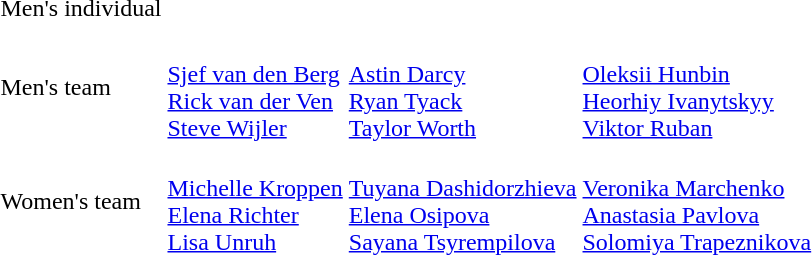<table>
<tr>
<td>Men's individual<br></td>
<td></td>
<td></td>
<td></td>
</tr>
<tr>
<td></td>
<td></td>
<td></td>
<td></td>
</tr>
<tr>
<td>Men's team<br></td>
<td><br><a href='#'>Sjef van den Berg</a><br><a href='#'>Rick van der Ven</a><br><a href='#'>Steve Wijler</a></td>
<td><br><a href='#'>Astin Darcy</a><br><a href='#'>Ryan Tyack</a><br><a href='#'>Taylor Worth</a></td>
<td><br><a href='#'>Oleksii Hunbin</a><br><a href='#'>Heorhiy Ivanytskyy</a><br><a href='#'>Viktor Ruban</a></td>
</tr>
<tr>
<td>Women's team<br></td>
<td><br><a href='#'>Michelle Kroppen</a><br><a href='#'>Elena Richter</a><br><a href='#'>Lisa Unruh</a></td>
<td><br><a href='#'>Tuyana Dashidorzhieva</a><br><a href='#'>Elena Osipova</a><br><a href='#'>Sayana Tsyrempilova</a></td>
<td><br><a href='#'>Veronika Marchenko</a><br><a href='#'>Anastasia Pavlova</a><br><a href='#'>Solomiya Trapeznikova</a></td>
</tr>
</table>
